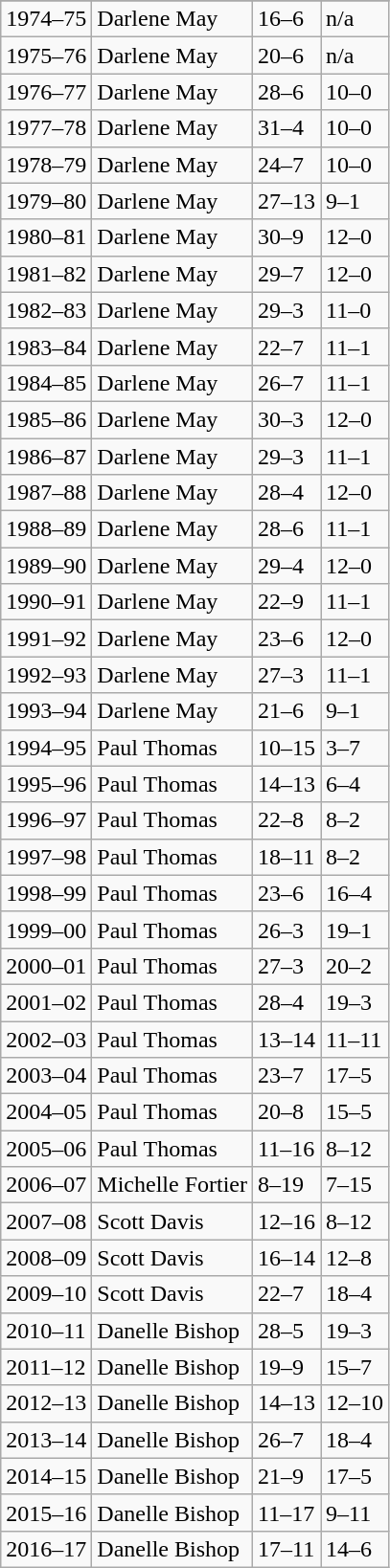<table class="wikitable" style="text–align:center">
<tr>
</tr>
<tr>
<td style="text–align:left">1974–75</td>
<td>Darlene May</td>
<td>16–6</td>
<td>n/a</td>
</tr>
<tr>
<td style="text–align:left">1975–76</td>
<td>Darlene May</td>
<td>20–6</td>
<td>n/a</td>
</tr>
<tr>
<td style="text–align:left">1976–77</td>
<td>Darlene May</td>
<td>28–6</td>
<td>10–0</td>
</tr>
<tr>
<td style="text–align:left">1977–78</td>
<td>Darlene May</td>
<td>31–4</td>
<td>10–0</td>
</tr>
<tr>
<td style="text–align:left">1978–79</td>
<td>Darlene May</td>
<td>24–7</td>
<td>10–0</td>
</tr>
<tr>
<td style="text–align:left">1979–80</td>
<td>Darlene May</td>
<td>27–13</td>
<td>9–1</td>
</tr>
<tr>
<td style="text–align:left">1980–81</td>
<td>Darlene May</td>
<td>30–9</td>
<td>12–0</td>
</tr>
<tr>
<td style="text–align:left">1981–82</td>
<td>Darlene May</td>
<td>29–7</td>
<td>12–0</td>
</tr>
<tr>
<td style="text–align:left">1982–83</td>
<td>Darlene May</td>
<td>29–3</td>
<td>11–0</td>
</tr>
<tr>
<td style="text–align:left">1983–84</td>
<td>Darlene May</td>
<td>22–7</td>
<td>11–1</td>
</tr>
<tr>
<td style="text–align:left">1984–85</td>
<td>Darlene May</td>
<td>26–7</td>
<td>11–1</td>
</tr>
<tr>
<td style="text–align:left">1985–86</td>
<td>Darlene May</td>
<td>30–3</td>
<td>12–0</td>
</tr>
<tr>
<td style="text–align:left">1986–87</td>
<td>Darlene May</td>
<td>29–3</td>
<td>11–1</td>
</tr>
<tr>
<td style="text–align:left">1987–88</td>
<td>Darlene May</td>
<td>28–4</td>
<td>12–0</td>
</tr>
<tr>
<td style="text–align:left">1988–89</td>
<td>Darlene May</td>
<td>28–6</td>
<td>11–1</td>
</tr>
<tr>
<td style="text–align:left">1989–90</td>
<td>Darlene May</td>
<td>29–4</td>
<td>12–0</td>
</tr>
<tr>
<td style="text–align:left">1990–91</td>
<td>Darlene May</td>
<td>22–9</td>
<td>11–1</td>
</tr>
<tr>
<td style="text–align:left">1991–92</td>
<td>Darlene May</td>
<td>23–6</td>
<td>12–0</td>
</tr>
<tr>
<td style="text–align:left">1992–93</td>
<td>Darlene May</td>
<td>27–3</td>
<td>11–1</td>
</tr>
<tr>
<td style="text–align:left">1993–94</td>
<td>Darlene May</td>
<td>21–6</td>
<td>9–1</td>
</tr>
<tr>
<td style="text–align:left">1994–95</td>
<td>Paul Thomas</td>
<td>10–15</td>
<td>3–7</td>
</tr>
<tr>
<td style="text–align:left">1995–96</td>
<td>Paul Thomas</td>
<td>14–13</td>
<td>6–4</td>
</tr>
<tr>
<td style="text–align:left">1996–97</td>
<td>Paul Thomas</td>
<td>22–8</td>
<td>8–2</td>
</tr>
<tr>
<td style="text–align:left">1997–98</td>
<td>Paul Thomas</td>
<td>18–11</td>
<td>8–2</td>
</tr>
<tr>
<td style="text–align:left">1998–99</td>
<td>Paul Thomas</td>
<td>23–6</td>
<td>16–4</td>
</tr>
<tr>
<td style="text–align:left">1999–00</td>
<td>Paul Thomas</td>
<td>26–3</td>
<td>19–1</td>
</tr>
<tr>
<td style="text–align:left">2000–01</td>
<td>Paul Thomas</td>
<td>27–3</td>
<td>20–2</td>
</tr>
<tr>
<td style="text–align:left">2001–02</td>
<td>Paul Thomas</td>
<td>28–4</td>
<td>19–3</td>
</tr>
<tr>
<td style="text–align:left">2002–03</td>
<td>Paul Thomas</td>
<td>13–14</td>
<td>11–11</td>
</tr>
<tr>
<td style="text–align:left">2003–04</td>
<td>Paul Thomas</td>
<td>23–7</td>
<td>17–5</td>
</tr>
<tr>
<td style="text–align:left">2004–05</td>
<td>Paul Thomas</td>
<td>20–8</td>
<td>15–5</td>
</tr>
<tr>
<td style="text–align:left">2005–06</td>
<td>Paul Thomas</td>
<td>11–16</td>
<td>8–12</td>
</tr>
<tr>
<td style="text–align:left">2006–07</td>
<td>Michelle Fortier</td>
<td>8–19</td>
<td>7–15</td>
</tr>
<tr>
<td style="text–align:left">2007–08</td>
<td>Scott Davis</td>
<td>12–16</td>
<td>8–12</td>
</tr>
<tr>
<td style="text–align:left">2008–09</td>
<td>Scott Davis</td>
<td>16–14</td>
<td>12–8</td>
</tr>
<tr>
<td style="text–align:left">2009–10</td>
<td>Scott Davis</td>
<td>22–7</td>
<td>18–4</td>
</tr>
<tr>
<td style="text–align:left">2010–11</td>
<td>Danelle Bishop</td>
<td>28–5</td>
<td>19–3</td>
</tr>
<tr>
<td style="text–align:left">2011–12</td>
<td>Danelle Bishop</td>
<td>19–9</td>
<td>15–7</td>
</tr>
<tr>
<td style="text–align:left">2012–13</td>
<td>Danelle Bishop</td>
<td>14–13</td>
<td>12–10</td>
</tr>
<tr>
<td style="text–align:left">2013–14</td>
<td>Danelle Bishop</td>
<td>26–7</td>
<td>18–4</td>
</tr>
<tr>
<td style="text–align:left">2014–15</td>
<td>Danelle Bishop</td>
<td>21–9</td>
<td>17–5</td>
</tr>
<tr>
<td style="text–align:left">2015–16</td>
<td>Danelle Bishop</td>
<td>11–17</td>
<td>9–11</td>
</tr>
<tr>
<td style="text–align:left">2016–17</td>
<td>Danelle Bishop</td>
<td>17–11</td>
<td>14–6</td>
</tr>
</table>
